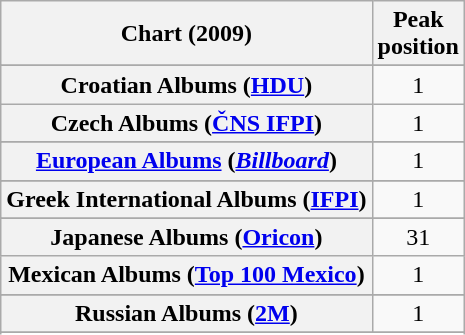<table class="wikitable sortable plainrowheaders" style="text-align:center">
<tr>
<th scope="col">Chart (2009)</th>
<th scope="col">Peak<br>position</th>
</tr>
<tr>
</tr>
<tr>
</tr>
<tr>
</tr>
<tr>
</tr>
<tr>
</tr>
<tr>
<th scope="row">Croatian Albums (<a href='#'>HDU</a>)</th>
<td>1</td>
</tr>
<tr>
<th scope="row">Czech Albums (<a href='#'>ČNS IFPI</a>)</th>
<td>1</td>
</tr>
<tr>
</tr>
<tr>
</tr>
<tr>
<th scope="row"><a href='#'>European Albums</a> (<em><a href='#'>Billboard</a></em>)</th>
<td>1</td>
</tr>
<tr>
</tr>
<tr>
</tr>
<tr>
</tr>
<tr>
<th scope="row">Greek International Albums (<a href='#'>IFPI</a>)</th>
<td>1</td>
</tr>
<tr>
</tr>
<tr>
</tr>
<tr>
</tr>
<tr>
<th scope="row">Japanese Albums (<a href='#'>Oricon</a>)</th>
<td>31</td>
</tr>
<tr>
<th scope="row">Mexican Albums (<a href='#'>Top 100 Mexico</a>)</th>
<td>1</td>
</tr>
<tr>
</tr>
<tr>
</tr>
<tr>
</tr>
<tr>
</tr>
<tr>
<th scope="row">Russian Albums (<a href='#'>2M</a>)</th>
<td>1</td>
</tr>
<tr>
</tr>
<tr>
</tr>
<tr>
</tr>
<tr>
</tr>
<tr>
</tr>
<tr>
</tr>
<tr>
</tr>
<tr>
</tr>
<tr>
</tr>
</table>
